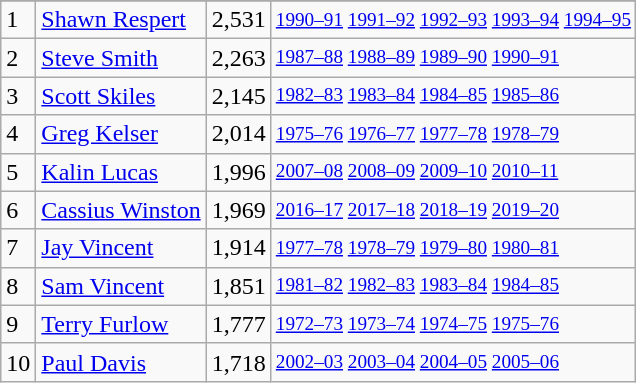<table class="wikitable">
<tr>
</tr>
<tr>
<td>1</td>
<td><a href='#'>Shawn Respert</a></td>
<td>2,531</td>
<td style="font-size:80%;"><a href='#'>1990–91</a> <a href='#'>1991–92</a> <a href='#'>1992–93</a> <a href='#'>1993–94</a> <a href='#'>1994–95</a></td>
</tr>
<tr>
<td>2</td>
<td><a href='#'>Steve Smith</a></td>
<td>2,263</td>
<td style="font-size:80%;"><a href='#'>1987–88</a> <a href='#'>1988–89</a> <a href='#'>1989–90</a> <a href='#'>1990–91</a></td>
</tr>
<tr>
<td>3</td>
<td><a href='#'>Scott Skiles</a></td>
<td>2,145</td>
<td style="font-size:80%;"><a href='#'>1982–83</a> <a href='#'>1983–84</a> <a href='#'>1984–85</a> <a href='#'>1985–86</a></td>
</tr>
<tr>
<td>4</td>
<td><a href='#'>Greg Kelser</a></td>
<td>2,014</td>
<td style="font-size:80%;"><a href='#'>1975–76</a> <a href='#'>1976–77</a> <a href='#'>1977–78</a> <a href='#'>1978–79</a></td>
</tr>
<tr>
<td>5</td>
<td><a href='#'>Kalin Lucas</a></td>
<td>1,996</td>
<td style="font-size:80%;"><a href='#'>2007–08</a> <a href='#'>2008–09</a> <a href='#'>2009–10</a> <a href='#'>2010–11</a></td>
</tr>
<tr>
<td>6</td>
<td><a href='#'>Cassius Winston</a></td>
<td>1,969</td>
<td style="font-size:80%;"><a href='#'>2016–17</a> <a href='#'>2017–18</a> <a href='#'>2018–19</a> <a href='#'>2019–20</a></td>
</tr>
<tr>
<td>7</td>
<td><a href='#'>Jay Vincent</a></td>
<td>1,914</td>
<td style="font-size:80%;"><a href='#'>1977–78</a> <a href='#'>1978–79</a> <a href='#'>1979–80</a> <a href='#'>1980–81</a></td>
</tr>
<tr>
<td>8</td>
<td><a href='#'>Sam Vincent</a></td>
<td>1,851</td>
<td style="font-size:80%;"><a href='#'>1981–82</a> <a href='#'>1982–83</a> <a href='#'>1983–84</a> <a href='#'>1984–85</a></td>
</tr>
<tr>
<td>9</td>
<td><a href='#'>Terry Furlow</a></td>
<td>1,777</td>
<td style="font-size:80%;"><a href='#'>1972–73</a> <a href='#'>1973–74</a> <a href='#'>1974–75</a> <a href='#'>1975–76</a></td>
</tr>
<tr>
<td>10</td>
<td><a href='#'>Paul Davis</a></td>
<td>1,718</td>
<td style="font-size:80%;"><a href='#'>2002–03</a> <a href='#'>2003–04</a> <a href='#'>2004–05</a> <a href='#'>2005–06</a></td>
</tr>
</table>
